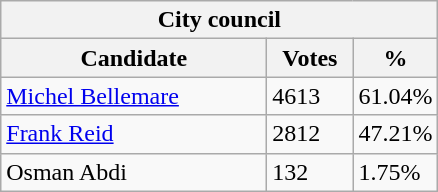<table class="wikitable">
<tr>
<th colspan="3">City council</th>
</tr>
<tr>
<th style="width: 170px">Candidate</th>
<th style="width: 50px">Votes</th>
<th style="width: 40px">%</th>
</tr>
<tr>
<td><a href='#'>Michel Bellemare</a></td>
<td>4613</td>
<td>61.04%</td>
</tr>
<tr>
<td><a href='#'>Frank Reid</a></td>
<td>2812</td>
<td>47.21%</td>
</tr>
<tr>
<td>Osman Abdi</td>
<td>132</td>
<td>1.75%</td>
</tr>
</table>
